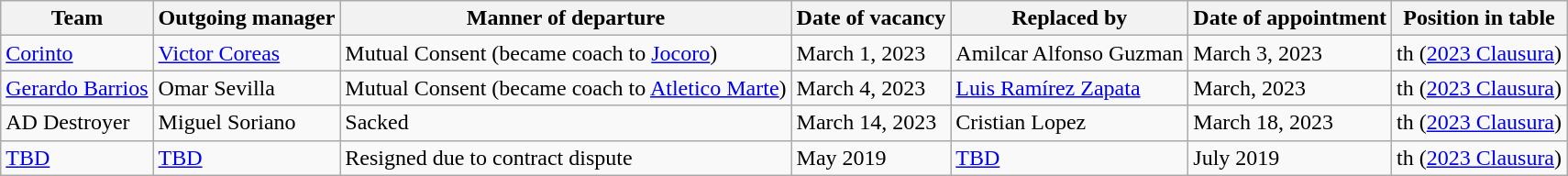<table class="wikitable">
<tr>
<th>Team</th>
<th>Outgoing manager</th>
<th>Manner of departure</th>
<th>Date of vacancy</th>
<th>Replaced by</th>
<th>Date of appointment</th>
<th>Position in table</th>
</tr>
<tr>
<td><a href='#'>Corinto</a></td>
<td> <a href='#'>Victor Coreas</a></td>
<td>Mutual Consent (became coach to <a href='#'>Jocoro</a>)</td>
<td>March 1, 2023</td>
<td> Amilcar Alfonso Guzman</td>
<td>March 3, 2023</td>
<td>th (<a href='#'>2023 Clausura</a>)</td>
</tr>
<tr>
<td><a href='#'>Gerardo Barrios</a></td>
<td> Omar Sevilla</td>
<td>Mutual Consent (became coach to <a href='#'>Atletico Marte</a>)</td>
<td>March 4, 2023</td>
<td> <a href='#'>Luis Ramírez Zapata</a></td>
<td>March, 2023</td>
<td>th (<a href='#'>2023 Clausura</a>)</td>
</tr>
<tr>
<td>AD Destroyer</td>
<td> Miguel Soriano</td>
<td>Sacked</td>
<td>March 14, 2023</td>
<td> Cristian Lopez</td>
<td>March 18, 2023</td>
<td>th (<a href='#'>2023 Clausura</a>)</td>
</tr>
<tr>
<td><a href='#'>TBD</a></td>
<td> <a href='#'>TBD</a></td>
<td>Resigned due to contract dispute</td>
<td>May 2019</td>
<td> <a href='#'>TBD</a></td>
<td>July 2019</td>
<td>th (<a href='#'>2023 Clausura</a>)</td>
</tr>
</table>
